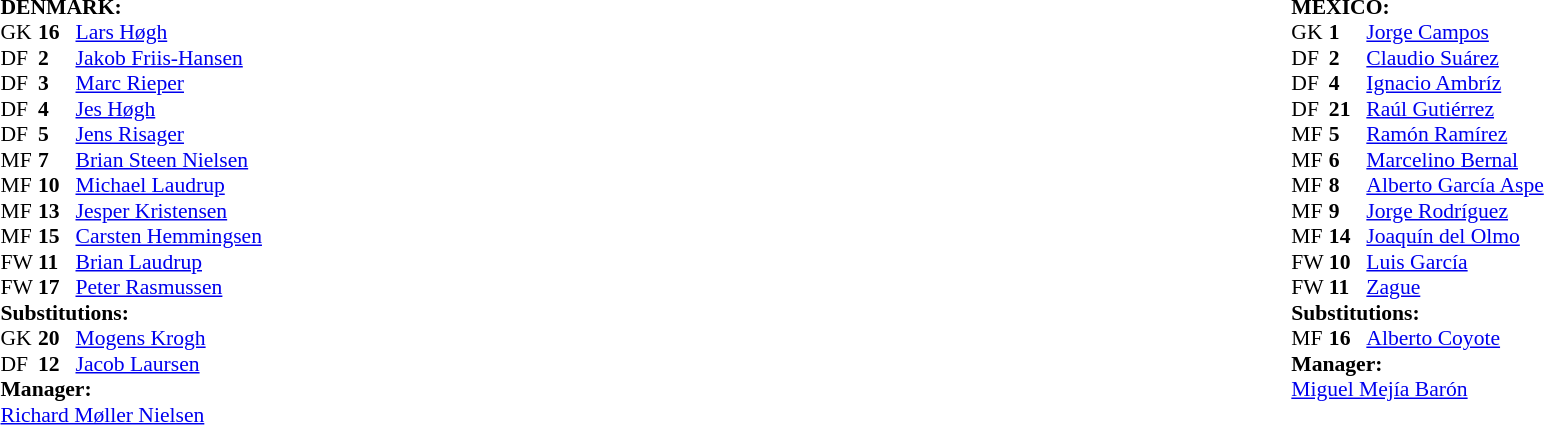<table width="100%">
<tr>
<td valign="top" width="50%"><br><table style="font-size: 90%" cellspacing="0" cellpadding="0">
<tr>
<td colspan=4><br><strong>DENMARK:</strong></td>
</tr>
<tr>
<th width="25"></th>
<th width="25"></th>
</tr>
<tr>
<td>GK</td>
<td><strong>16</strong></td>
<td><a href='#'>Lars Høgh</a></td>
<td></td>
<td></td>
</tr>
<tr>
<td>DF</td>
<td><strong>2</strong></td>
<td><a href='#'>Jakob Friis-Hansen</a></td>
<td></td>
</tr>
<tr>
<td>DF</td>
<td><strong>3</strong></td>
<td><a href='#'>Marc Rieper</a></td>
</tr>
<tr>
<td>DF</td>
<td><strong>4</strong></td>
<td><a href='#'>Jes Høgh</a></td>
<td></td>
</tr>
<tr>
<td>DF</td>
<td><strong>5</strong></td>
<td><a href='#'>Jens Risager</a></td>
</tr>
<tr>
<td>MF</td>
<td><strong>7</strong></td>
<td><a href='#'>Brian Steen Nielsen</a></td>
</tr>
<tr>
<td>MF</td>
<td><strong>10</strong></td>
<td><a href='#'>Michael Laudrup</a></td>
</tr>
<tr>
<td>MF</td>
<td><strong>13</strong></td>
<td><a href='#'>Jesper Kristensen</a></td>
</tr>
<tr>
<td>MF</td>
<td><strong>15</strong></td>
<td><a href='#'>Carsten Hemmingsen</a></td>
<td></td>
<td></td>
</tr>
<tr>
<td>FW</td>
<td><strong>11</strong></td>
<td><a href='#'>Brian Laudrup</a></td>
</tr>
<tr>
<td>FW</td>
<td><strong>17</strong></td>
<td><a href='#'>Peter Rasmussen</a></td>
</tr>
<tr>
<td colspan=3><strong>Substitutions:</strong></td>
</tr>
<tr>
<td>GK</td>
<td><strong>20</strong></td>
<td><a href='#'>Mogens Krogh</a></td>
<td></td>
<td></td>
</tr>
<tr>
<td>DF</td>
<td><strong>12</strong></td>
<td><a href='#'>Jacob Laursen</a></td>
<td></td>
<td></td>
</tr>
<tr>
<td colspan=3><strong>Manager:</strong></td>
</tr>
<tr>
<td colspan=3><a href='#'>Richard Møller Nielsen</a></td>
</tr>
</table>
</td>
<td valign="top"></td>
<td valign="top"></td>
<td valign="top" width="50%"><br><table style="font-size: 90%" cellspacing="0" cellpadding="0" align="center">
<tr>
<td colspan=4><br><strong>MEXICO:</strong></td>
</tr>
<tr>
<th width="25"></th>
<th width="25"></th>
</tr>
<tr>
<td>GK</td>
<td><strong>1</strong></td>
<td><a href='#'>Jorge Campos</a></td>
</tr>
<tr>
<td>DF</td>
<td><strong>2</strong></td>
<td><a href='#'>Claudio Suárez</a></td>
</tr>
<tr>
<td>DF</td>
<td><strong>4</strong></td>
<td><a href='#'>Ignacio Ambríz</a></td>
</tr>
<tr>
<td>DF</td>
<td><strong>21</strong></td>
<td><a href='#'>Raúl Gutiérrez</a></td>
</tr>
<tr>
<td>MF</td>
<td><strong>5</strong></td>
<td><a href='#'>Ramón Ramírez</a></td>
</tr>
<tr>
<td>MF</td>
<td><strong>6</strong></td>
<td><a href='#'>Marcelino Bernal</a></td>
<td></td>
</tr>
<tr>
<td>MF</td>
<td><strong>8</strong></td>
<td><a href='#'>Alberto García Aspe</a> </td>
<td></td>
</tr>
<tr>
<td>MF</td>
<td><strong>9</strong></td>
<td><a href='#'>Jorge Rodríguez</a></td>
</tr>
<tr>
<td>MF</td>
<td><strong>14</strong></td>
<td><a href='#'>Joaquín del Olmo</a></td>
<td></td>
</tr>
<tr>
<td>FW</td>
<td><strong>10</strong></td>
<td><a href='#'>Luis García</a></td>
</tr>
<tr>
<td>FW</td>
<td><strong>11</strong></td>
<td><a href='#'>Zague</a></td>
<td></td>
<td></td>
</tr>
<tr>
<td colspan=3><strong>Substitutions:</strong></td>
</tr>
<tr>
<td>MF</td>
<td><strong>16</strong></td>
<td><a href='#'>Alberto Coyote</a></td>
<td></td>
<td></td>
</tr>
<tr>
<td colspan=3><strong>Manager:</strong></td>
</tr>
<tr>
<td colspan=3><a href='#'>Miguel Mejía Barón</a></td>
</tr>
</table>
</td>
</tr>
</table>
